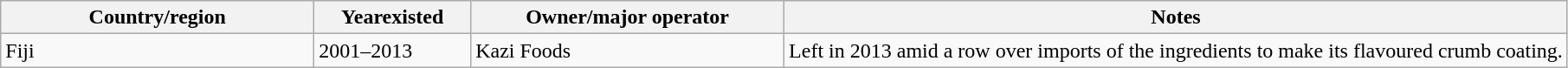<table class="wikitable sortable">
<tr>
<th style="width:20%">Country/region</th>
<th style="width:10%">Yearexisted</th>
<th style="width:20%">Owner/major operator</th>
<th style="width:50%">Notes</th>
</tr>
<tr>
<td>Fiji</td>
<td>2001–2013</td>
<td>Kazi Foods</td>
<td>Left in 2013 amid a row over imports of the ingredients to make its flavoured crumb coating.</td>
</tr>
</table>
